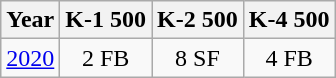<table class="wikitable" style="text-align:center;">
<tr>
<th>Year</th>
<th>K-1 500</th>
<th>K-2 500</th>
<th>K-4 500</th>
</tr>
<tr>
<td><a href='#'>2020</a></td>
<td>2 FB</td>
<td>8 SF</td>
<td>4 FB</td>
</tr>
</table>
